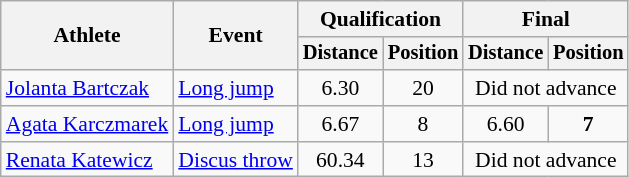<table class=wikitable style="font-size:90%">
<tr>
<th rowspan="2">Athlete</th>
<th rowspan="2">Event</th>
<th colspan="2">Qualification</th>
<th colspan="2">Final</th>
</tr>
<tr style="font-size:95%">
<th>Distance</th>
<th>Position</th>
<th>Distance</th>
<th>Position</th>
</tr>
<tr align=center>
<td align=left><a href='#'>Jolanta Bartczak</a></td>
<td align=left><a href='#'>Long jump</a></td>
<td>6.30</td>
<td>20</td>
<td colspan=2>Did not advance</td>
</tr>
<tr align=center>
<td align=left><a href='#'>Agata Karczmarek</a></td>
<td align=left><a href='#'>Long jump</a></td>
<td>6.67</td>
<td>8</td>
<td>6.60</td>
<td><strong>7</strong></td>
</tr>
<tr align=center>
<td align=left><a href='#'>Renata Katewicz</a></td>
<td align=left><a href='#'>Discus throw</a></td>
<td>60.34</td>
<td>13</td>
<td colspan=2>Did not advance</td>
</tr>
</table>
